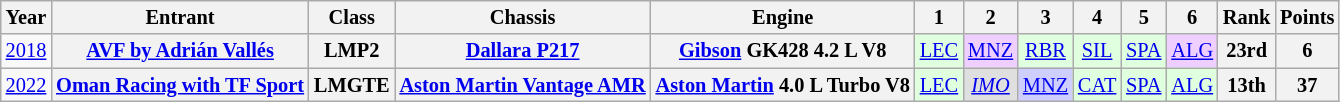<table class="wikitable" style="text-align:center; font-size:85%">
<tr>
<th>Year</th>
<th>Entrant</th>
<th>Class</th>
<th>Chassis</th>
<th>Engine</th>
<th>1</th>
<th>2</th>
<th>3</th>
<th>4</th>
<th>5</th>
<th>6</th>
<th>Rank</th>
<th>Points</th>
</tr>
<tr>
<td><a href='#'>2018</a></td>
<th nowrap><a href='#'>AVF by Adrián Vallés</a></th>
<th>LMP2</th>
<th nowrap><a href='#'>Dallara P217</a></th>
<th nowrap><a href='#'>Gibson</a> GK428 4.2 L V8</th>
<td style="background:#DFFFDF;"><a href='#'>LEC</a><br></td>
<td style="background:#EFCFFF;"><a href='#'>MNZ</a><br></td>
<td style="background:#DFFFDF;"><a href='#'>RBR</a><br></td>
<td style="background:#DFFFDF;"><a href='#'>SIL</a><br></td>
<td style="background:#DFFFDF;"><a href='#'>SPA</a><br></td>
<td style="background:#EFCFFF;"><a href='#'>ALG</a><br></td>
<th>23rd</th>
<th>6</th>
</tr>
<tr>
<td><a href='#'>2022</a></td>
<th nowrap><a href='#'>Oman Racing with TF Sport</a></th>
<th>LMGTE</th>
<th nowrap><a href='#'>Aston Martin Vantage AMR</a></th>
<th nowrap><a href='#'>Aston Martin</a> 4.0 L Turbo V8</th>
<td style="background:#DFFFDF;"><a href='#'>LEC</a><br></td>
<td style="background:#DFDFDF;"><em><a href='#'>IMO</a></em><br></td>
<td style="background:#CFCFFF;"><a href='#'>MNZ</a><br></td>
<td style="background:#DFFFDF;"><a href='#'>CAT</a><br></td>
<td style="background:#DFFFDF;"><a href='#'>SPA</a><br></td>
<td style="background:#DFFFDF;"><a href='#'>ALG</a><br></td>
<th>13th</th>
<th>37</th>
</tr>
</table>
